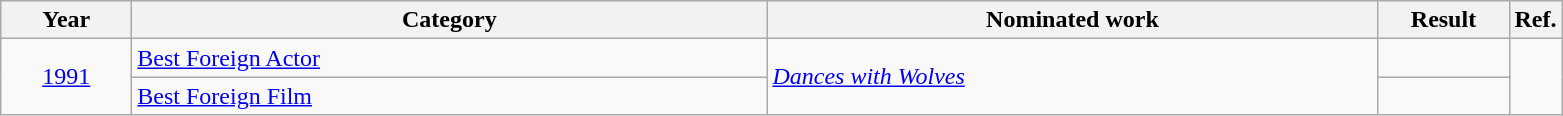<table class=wikitable>
<tr>
<th scope="col" style="width:5em;">Year</th>
<th scope="col" style="width:26em;">Category</th>
<th scope="col" style="width:25em;">Nominated work</th>
<th scope="col" style="width:5em;">Result</th>
<th>Ref.</th>
</tr>
<tr>
<td style="text-align:center;", rowspan="2"><a href='#'>1991</a></td>
<td><a href='#'>Best Foreign Actor</a></td>
<td rowspan="2"><em><a href='#'>Dances with Wolves</a></em></td>
<td></td>
<td rowspan="2"></td>
</tr>
<tr>
<td><a href='#'>Best Foreign Film</a></td>
<td></td>
</tr>
</table>
